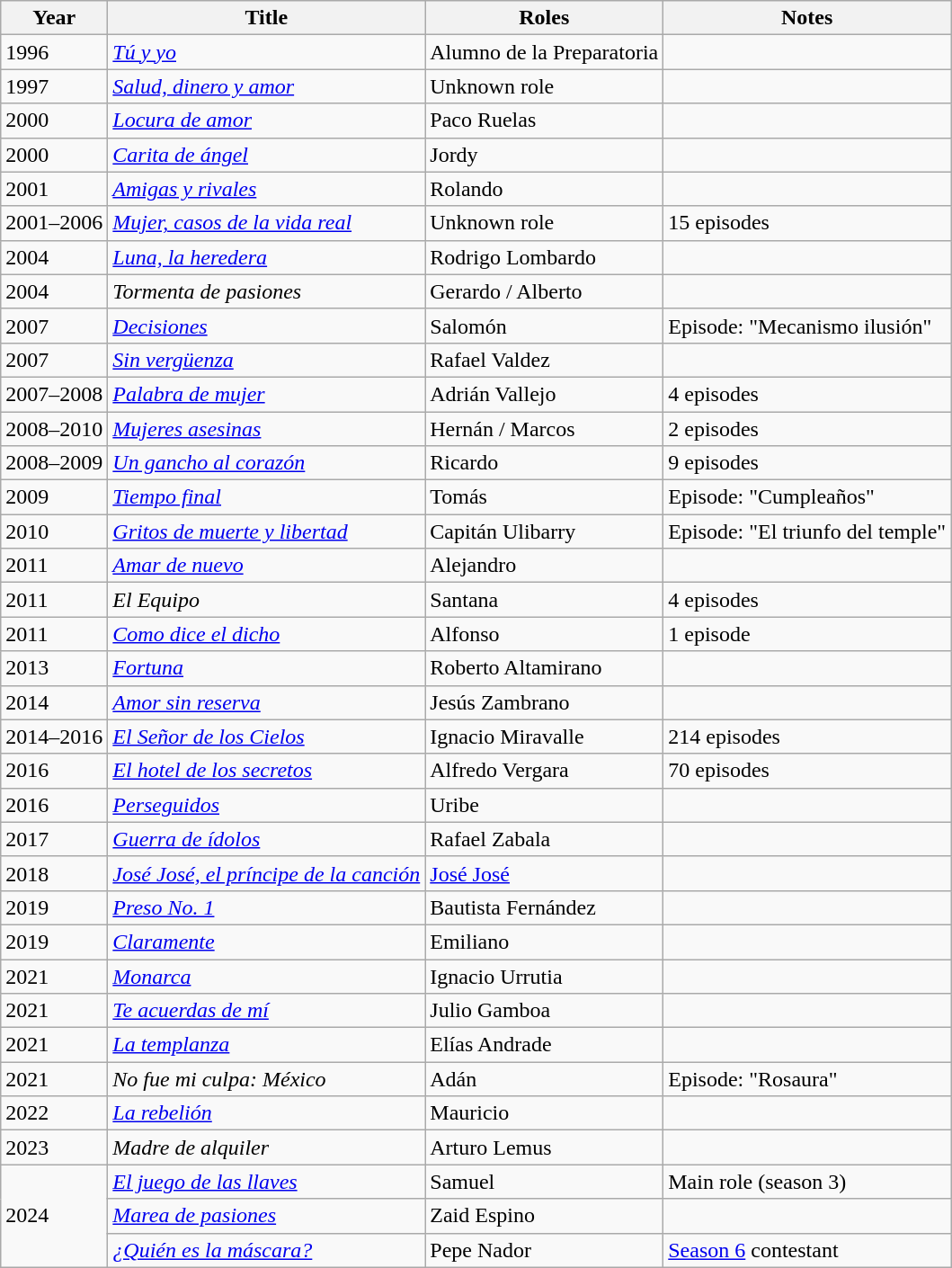<table class="wikitable sortable">
<tr>
<th>Year</th>
<th>Title</th>
<th>Roles</th>
<th>Notes</th>
</tr>
<tr>
<td>1996</td>
<td><em><a href='#'>Tú y yo</a></em></td>
<td>Alumno de la Preparatoria</td>
<td></td>
</tr>
<tr>
<td>1997</td>
<td><em><a href='#'>Salud, dinero y amor</a></em></td>
<td>Unknown role</td>
<td></td>
</tr>
<tr>
<td>2000</td>
<td><em><a href='#'>Locura de amor</a></em></td>
<td>Paco Ruelas</td>
<td></td>
</tr>
<tr>
<td>2000</td>
<td><em><a href='#'>Carita de ángel</a></em></td>
<td>Jordy</td>
<td></td>
</tr>
<tr>
<td>2001</td>
<td><em><a href='#'>Amigas y rivales</a></em></td>
<td>Rolando</td>
<td></td>
</tr>
<tr>
<td>2001–2006</td>
<td><em><a href='#'>Mujer, casos de la vida real</a></em></td>
<td>Unknown role</td>
<td>15 episodes</td>
</tr>
<tr>
<td>2004</td>
<td><em><a href='#'>Luna, la heredera</a></em></td>
<td>Rodrigo Lombardo</td>
<td></td>
</tr>
<tr>
<td>2004</td>
<td><em>Tormenta de pasiones</em></td>
<td>Gerardo / Alberto</td>
<td></td>
</tr>
<tr>
<td>2007</td>
<td><em><a href='#'>Decisiones</a></em></td>
<td>Salomón</td>
<td>Episode: "Mecanismo ilusión"</td>
</tr>
<tr>
<td>2007</td>
<td><em><a href='#'>Sin vergüenza</a></em></td>
<td>Rafael Valdez</td>
<td></td>
</tr>
<tr>
<td>2007–2008</td>
<td><em><a href='#'>Palabra de mujer</a></em></td>
<td>Adrián Vallejo</td>
<td>4 episodes</td>
</tr>
<tr>
<td>2008–2010</td>
<td><em><a href='#'>Mujeres asesinas</a></em></td>
<td>Hernán / Marcos</td>
<td>2 episodes</td>
</tr>
<tr>
<td>2008–2009</td>
<td><em><a href='#'>Un gancho al corazón</a></em></td>
<td>Ricardo</td>
<td>9 episodes</td>
</tr>
<tr>
<td>2009</td>
<td><em><a href='#'>Tiempo final</a></em></td>
<td>Tomás</td>
<td>Episode: "Cumpleaños"</td>
</tr>
<tr>
<td>2010</td>
<td><em><a href='#'>Gritos de muerte y libertad</a></em></td>
<td>Capitán Ulibarry</td>
<td>Episode: "El triunfo del temple"</td>
</tr>
<tr>
<td>2011</td>
<td><em><a href='#'>Amar de nuevo</a></em></td>
<td>Alejandro</td>
<td></td>
</tr>
<tr>
<td>2011</td>
<td><em>El Equipo</em></td>
<td>Santana</td>
<td>4 episodes</td>
</tr>
<tr>
<td>2011</td>
<td><em><a href='#'>Como dice el dicho</a></em></td>
<td>Alfonso</td>
<td>1 episode</td>
</tr>
<tr>
<td>2013</td>
<td><em><a href='#'>Fortuna</a></em></td>
<td>Roberto Altamirano</td>
<td></td>
</tr>
<tr>
<td>2014</td>
<td><em><a href='#'>Amor sin reserva</a></em></td>
<td>Jesús Zambrano</td>
<td></td>
</tr>
<tr>
<td>2014–2016</td>
<td><em><a href='#'>El Señor de los Cielos</a></em></td>
<td>Ignacio Miravalle</td>
<td>214 episodes</td>
</tr>
<tr>
<td>2016</td>
<td><em><a href='#'>El hotel de los secretos</a></em></td>
<td>Alfredo Vergara</td>
<td>70 episodes</td>
</tr>
<tr>
<td>2016</td>
<td><em><a href='#'>Perseguidos</a></em></td>
<td>Uribe</td>
<td></td>
</tr>
<tr>
<td>2017</td>
<td><em><a href='#'>Guerra de ídolos</a></em></td>
<td>Rafael Zabala</td>
<td></td>
</tr>
<tr>
<td>2018</td>
<td><em><a href='#'>José José, el príncipe de la canción</a></em></td>
<td><a href='#'>José José</a></td>
<td></td>
</tr>
<tr>
<td>2019</td>
<td><em><a href='#'>Preso No. 1</a></em></td>
<td>Bautista Fernández</td>
<td></td>
</tr>
<tr>
<td>2019</td>
<td><em><a href='#'>Claramente</a></em></td>
<td>Emiliano</td>
<td></td>
</tr>
<tr>
<td>2021</td>
<td><em><a href='#'>Monarca</a></em></td>
<td>Ignacio Urrutia</td>
<td></td>
</tr>
<tr>
<td>2021</td>
<td><em><a href='#'>Te acuerdas de mí</a></em></td>
<td>Julio Gamboa</td>
<td></td>
</tr>
<tr>
<td>2021</td>
<td><em><a href='#'>La templanza</a></em></td>
<td>Elías Andrade</td>
<td></td>
</tr>
<tr>
<td>2021</td>
<td><em>No fue mi culpa: México</em></td>
<td>Adán</td>
<td>Episode: "Rosaura"</td>
</tr>
<tr>
<td>2022</td>
<td><em><a href='#'>La rebelión</a></em></td>
<td>Mauricio</td>
<td></td>
</tr>
<tr>
<td>2023</td>
<td><em>Madre de alquiler</em></td>
<td>Arturo Lemus</td>
<td></td>
</tr>
<tr>
<td rowspan=3>2024</td>
<td><em><a href='#'>El juego de las llaves</a></em></td>
<td>Samuel</td>
<td>Main role (season 3)</td>
</tr>
<tr>
<td><em><a href='#'>Marea de pasiones</a></em></td>
<td>Zaid Espino</td>
<td></td>
</tr>
<tr>
<td><em><a href='#'>¿Quién es la máscara?</a></em></td>
<td>Pepe Nador</td>
<td><a href='#'>Season 6</a> contestant</td>
</tr>
</table>
